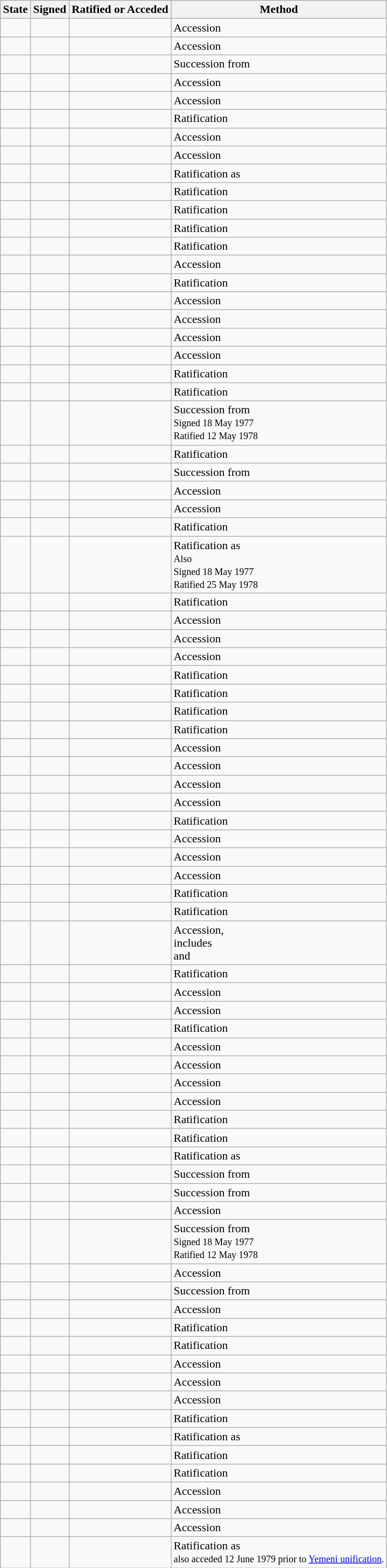<table class="wikitable sortable">
<tr>
<th>State</th>
<th>Signed</th>
<th>Ratified or Acceded</th>
<th>Method</th>
</tr>
<tr>
<td></td>
<td></td>
<td></td>
<td>Accession</td>
</tr>
<tr>
<td></td>
<td></td>
<td></td>
<td>Accession</td>
</tr>
<tr>
<td></td>
<td></td>
<td></td>
<td>Succession from </td>
</tr>
<tr>
<td></td>
<td></td>
<td></td>
<td>Accession</td>
</tr>
<tr>
<td></td>
<td></td>
<td></td>
<td>Accession</td>
</tr>
<tr>
<td></td>
<td></td>
<td></td>
<td>Ratification</td>
</tr>
<tr>
<td></td>
<td></td>
<td></td>
<td>Accession</td>
</tr>
<tr>
<td></td>
<td></td>
<td></td>
<td>Accession</td>
</tr>
<tr>
<td></td>
<td></td>
<td></td>
<td>Ratification as </td>
</tr>
<tr>
<td></td>
<td></td>
<td></td>
<td>Ratification</td>
</tr>
<tr>
<td></td>
<td></td>
<td></td>
<td>Ratification</td>
</tr>
<tr>
<td></td>
<td></td>
<td></td>
<td>Ratification</td>
</tr>
<tr>
<td></td>
<td></td>
<td></td>
<td>Ratification</td>
</tr>
<tr>
<td></td>
<td></td>
<td></td>
<td>Accession</td>
</tr>
<tr>
<td></td>
<td></td>
<td></td>
<td>Ratification</td>
</tr>
<tr>
<td></td>
<td></td>
<td></td>
<td>Accession</td>
</tr>
<tr>
<td></td>
<td></td>
<td></td>
<td>Accession</td>
</tr>
<tr>
<td></td>
<td></td>
<td></td>
<td>Accession</td>
</tr>
<tr>
<td></td>
<td></td>
<td></td>
<td>Accession</td>
</tr>
<tr>
<td></td>
<td></td>
<td></td>
<td>Ratification</td>
</tr>
<tr>
<td></td>
<td></td>
<td></td>
<td>Ratification</td>
</tr>
<tr>
<td></td>
<td></td>
<td></td>
<td>Succession from <br><small>Signed 18 May 1977<br>Ratified 12 May 1978</small></td>
</tr>
<tr>
<td></td>
<td></td>
<td></td>
<td>Ratification</td>
</tr>
<tr>
<td></td>
<td></td>
<td></td>
<td>Succession from </td>
</tr>
<tr>
<td></td>
<td></td>
<td></td>
<td>Accession</td>
</tr>
<tr>
<td></td>
<td></td>
<td></td>
<td>Accession</td>
</tr>
<tr>
<td></td>
<td></td>
<td></td>
<td>Ratification</td>
</tr>
<tr>
<td></td>
<td></td>
<td></td>
<td>Ratification as <br><small>Also <br>Signed 18 May 1977<br>Ratified 25 May 1978</small></td>
</tr>
<tr>
<td></td>
<td></td>
<td></td>
<td>Ratification</td>
</tr>
<tr>
<td></td>
<td></td>
<td></td>
<td>Accession</td>
</tr>
<tr>
<td></td>
<td></td>
<td></td>
<td>Accession</td>
</tr>
<tr>
<td></td>
<td></td>
<td></td>
<td>Accession</td>
</tr>
<tr>
<td></td>
<td></td>
<td></td>
<td>Ratification</td>
</tr>
<tr>
<td></td>
<td></td>
<td></td>
<td>Ratification</td>
</tr>
<tr>
<td></td>
<td></td>
<td></td>
<td>Ratification</td>
</tr>
<tr>
<td></td>
<td></td>
<td></td>
<td>Ratification</td>
</tr>
<tr>
<td></td>
<td></td>
<td></td>
<td>Accession</td>
</tr>
<tr>
<td></td>
<td></td>
<td></td>
<td>Accession</td>
</tr>
<tr>
<td></td>
<td></td>
<td></td>
<td>Accession</td>
</tr>
<tr>
<td></td>
<td></td>
<td></td>
<td>Accession</td>
</tr>
<tr>
<td></td>
<td></td>
<td></td>
<td>Ratification</td>
</tr>
<tr>
<td></td>
<td></td>
<td></td>
<td>Accession</td>
</tr>
<tr>
<td></td>
<td></td>
<td></td>
<td>Accession</td>
</tr>
<tr>
<td></td>
<td></td>
<td></td>
<td>Accession</td>
</tr>
<tr>
<td></td>
<td></td>
<td></td>
<td>Ratification</td>
</tr>
<tr>
<td></td>
<td></td>
<td></td>
<td>Ratification</td>
</tr>
<tr>
<td></td>
<td></td>
<td></td>
<td>Accession,<br>includes <br>and </td>
</tr>
<tr>
<td></td>
<td></td>
<td></td>
<td>Ratification</td>
</tr>
<tr>
<td></td>
<td></td>
<td></td>
<td>Accession</td>
</tr>
<tr>
<td></td>
<td></td>
<td></td>
<td>Accession</td>
</tr>
<tr>
<td></td>
<td></td>
<td></td>
<td>Ratification</td>
</tr>
<tr>
<td></td>
<td></td>
<td></td>
<td>Accession</td>
</tr>
<tr>
<td></td>
<td></td>
<td></td>
<td>Accession</td>
</tr>
<tr>
<td></td>
<td></td>
<td></td>
<td>Accession</td>
</tr>
<tr>
<td></td>
<td></td>
<td></td>
<td>Accession</td>
</tr>
<tr>
<td></td>
<td></td>
<td></td>
<td>Ratification</td>
</tr>
<tr>
<td></td>
<td></td>
<td></td>
<td>Ratification</td>
</tr>
<tr>
<td></td>
<td></td>
<td></td>
<td>Ratification as </td>
</tr>
<tr>
<td></td>
<td></td>
<td></td>
<td>Succession from </td>
</tr>
<tr>
<td></td>
<td></td>
<td></td>
<td>Succession from </td>
</tr>
<tr>
<td></td>
<td></td>
<td></td>
<td>Accession</td>
</tr>
<tr>
<td></td>
<td></td>
<td></td>
<td>Succession from <br><small>Signed 18 May 1977<br>Ratified 12 May 1978</small></td>
</tr>
<tr>
<td></td>
<td></td>
<td></td>
<td>Accession</td>
</tr>
<tr>
<td></td>
<td></td>
<td></td>
<td>Succession from </td>
</tr>
<tr>
<td></td>
<td></td>
<td></td>
<td>Accession</td>
</tr>
<tr>
<td></td>
<td></td>
<td></td>
<td>Ratification</td>
</tr>
<tr>
<td></td>
<td></td>
<td></td>
<td>Ratification</td>
</tr>
<tr>
<td></td>
<td></td>
<td></td>
<td>Accession</td>
</tr>
<tr>
<td></td>
<td></td>
<td></td>
<td>Accession</td>
</tr>
<tr>
<td></td>
<td></td>
<td></td>
<td>Accession</td>
</tr>
<tr>
<td></td>
<td></td>
<td></td>
<td>Ratification</td>
</tr>
<tr>
<td></td>
<td></td>
<td></td>
<td>Ratification as </td>
</tr>
<tr>
<td></td>
<td></td>
<td></td>
<td>Ratification</td>
</tr>
<tr>
<td></td>
<td></td>
<td></td>
<td>Ratification</td>
</tr>
<tr>
<td></td>
<td></td>
<td></td>
<td>Accession</td>
</tr>
<tr>
<td></td>
<td></td>
<td></td>
<td>Accession</td>
</tr>
<tr>
<td></td>
<td></td>
<td></td>
<td>Accession</td>
</tr>
<tr>
<td></td>
<td></td>
<td></td>
<td>Ratification as <br><small> also acceded 12 June 1979 prior to <a href='#'>Yemeni unification</a>.</small></td>
</tr>
</table>
